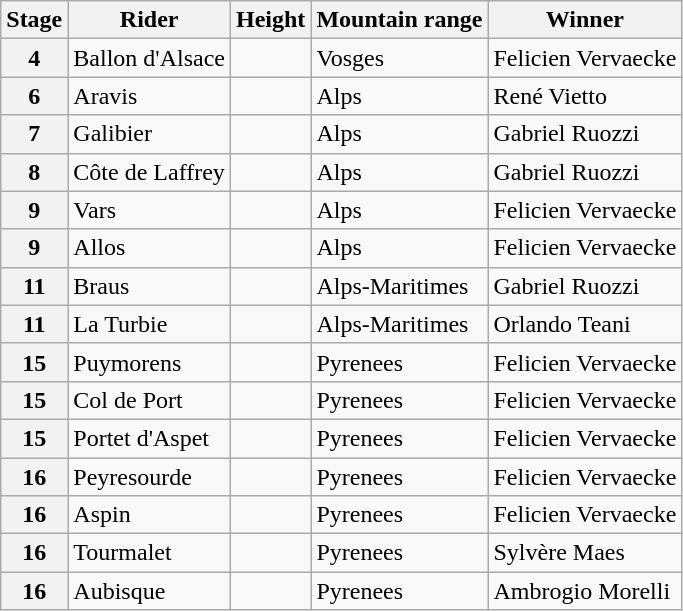<table class="wikitable sortable">
<tr>
<th>Stage</th>
<th scope="col">Rider</th>
<th>Height</th>
<th>Mountain range</th>
<th scope="col">Winner</th>
</tr>
<tr>
<th scope="row">4</th>
<td>Ballon d'Alsace</td>
<td></td>
<td>Vosges</td>
<td>Felicien Vervaecke</td>
</tr>
<tr>
<th scope="row">6</th>
<td>Aravis</td>
<td></td>
<td>Alps</td>
<td>René Vietto</td>
</tr>
<tr>
<th scope="row">7</th>
<td>Galibier</td>
<td></td>
<td>Alps</td>
<td>Gabriel Ruozzi</td>
</tr>
<tr>
<th scope="row">8</th>
<td>Côte de Laffrey</td>
<td></td>
<td>Alps</td>
<td>Gabriel Ruozzi</td>
</tr>
<tr>
<th scope="row">9</th>
<td>Vars</td>
<td></td>
<td>Alps</td>
<td>Felicien Vervaecke</td>
</tr>
<tr>
<th scope="row">9</th>
<td>Allos</td>
<td></td>
<td>Alps</td>
<td>Felicien Vervaecke</td>
</tr>
<tr>
<th scope="row">11</th>
<td>Braus</td>
<td></td>
<td>Alps-Maritimes</td>
<td>Gabriel Ruozzi</td>
</tr>
<tr>
<th scope="row">11</th>
<td>La Turbie</td>
<td></td>
<td>Alps-Maritimes</td>
<td>Orlando Teani</td>
</tr>
<tr>
<th scope="row">15</th>
<td>Puymorens</td>
<td></td>
<td>Pyrenees</td>
<td>Felicien Vervaecke</td>
</tr>
<tr>
<th scope="row">15</th>
<td>Col de Port</td>
<td></td>
<td>Pyrenees</td>
<td>Felicien Vervaecke</td>
</tr>
<tr>
<th scope="row">15</th>
<td>Portet d'Aspet</td>
<td></td>
<td>Pyrenees</td>
<td>Felicien Vervaecke</td>
</tr>
<tr>
<th scope="row">16</th>
<td>Peyresourde</td>
<td></td>
<td>Pyrenees</td>
<td>Felicien Vervaecke</td>
</tr>
<tr>
<th scope="row">16</th>
<td>Aspin</td>
<td></td>
<td>Pyrenees</td>
<td>Felicien Vervaecke</td>
</tr>
<tr>
<th scope="row">16</th>
<td>Tourmalet</td>
<td></td>
<td>Pyrenees</td>
<td>Sylvère Maes</td>
</tr>
<tr>
<th scope="row">16</th>
<td>Aubisque</td>
<td></td>
<td>Pyrenees</td>
<td>Ambrogio Morelli</td>
</tr>
</table>
